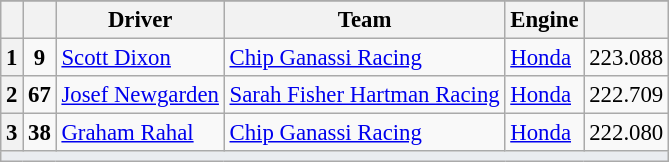<table class="wikitable" style="font-size:95%;">
<tr>
</tr>
<tr>
<th></th>
<th></th>
<th>Driver</th>
<th>Team</th>
<th>Engine</th>
<th></th>
</tr>
<tr>
<th>1</th>
<td style="text-align:center"><strong>9</strong></td>
<td> <a href='#'>Scott Dixon</a></td>
<td><a href='#'>Chip Ganassi Racing</a></td>
<td><a href='#'>Honda</a></td>
<td align=center>223.088</td>
</tr>
<tr>
<th>2</th>
<td style="text-align:center"><strong>67</strong></td>
<td> <a href='#'>Josef Newgarden</a> <strong></strong></td>
<td><a href='#'>Sarah Fisher Hartman Racing</a></td>
<td><a href='#'>Honda</a></td>
<td align=center>222.709</td>
</tr>
<tr>
<th>3</th>
<td style="text-align:center"><strong>38</strong></td>
<td> <a href='#'>Graham Rahal</a></td>
<td><a href='#'>Chip Ganassi Racing</a></td>
<td><a href='#'>Honda</a></td>
<td align=center>222.080</td>
</tr>
<tr>
<td style="background-color:#EAECF0;text-align:center" colspan="6"><strong> </strong></td>
</tr>
</table>
